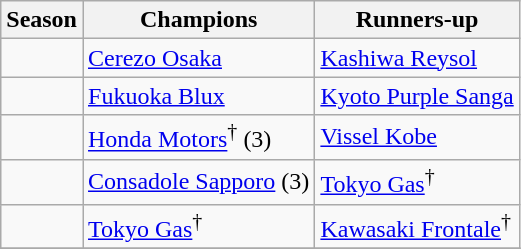<table class="wikitable">
<tr>
<th>Season</th>
<th>Champions</th>
<th>Runners-up</th>
</tr>
<tr>
<td></td>
<td><a href='#'>Cerezo Osaka</a></td>
<td><a href='#'>Kashiwa Reysol</a></td>
</tr>
<tr>
<td></td>
<td><a href='#'>Fukuoka Blux</a></td>
<td><a href='#'>Kyoto Purple Sanga</a></td>
</tr>
<tr>
<td></td>
<td><a href='#'>Honda Motors</a><sup>†</sup> (3)</td>
<td><a href='#'>Vissel Kobe</a></td>
</tr>
<tr>
<td></td>
<td><a href='#'>Consadole Sapporo</a> (3)</td>
<td><a href='#'>Tokyo Gas</a><sup>†</sup></td>
</tr>
<tr>
<td></td>
<td><a href='#'>Tokyo Gas</a><sup>†</sup></td>
<td><a href='#'>Kawasaki Frontale</a><sup>†</sup></td>
</tr>
<tr>
</tr>
</table>
